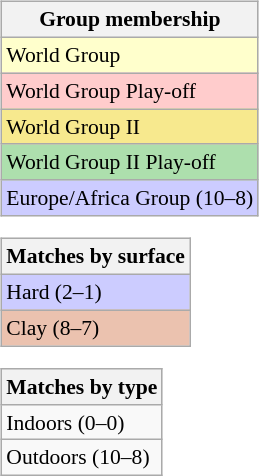<table>
<tr valign=top>
<td><br><table class="wikitable" style=font-size:90%>
<tr>
<th>Group membership</th>
</tr>
<tr style="background:#ffffcc;">
<td>World Group</td>
</tr>
<tr style="background:#ffcccc;">
<td>World Group Play-off</td>
</tr>
<tr style="background:#F7E98E;">
<td>World Group II</td>
</tr>
<tr style="background:#ADDFAD;">
<td>World Group II Play-off</td>
</tr>
<tr style="background:#CCCCFF;">
<td>Europe/Africa Group (10–8)</td>
</tr>
</table>
<table class="wikitable" style=font-size:90%>
<tr>
<th>Matches by surface</th>
</tr>
<tr style="background:#ccf;">
<td>Hard (2–1)</td>
</tr>
<tr style="background:#ebc2af;">
<td>Clay (8–7)</td>
</tr>
</table>
<table class="wikitable" style=font-size:90%>
<tr>
<th>Matches by type</th>
</tr>
<tr>
<td>Indoors (0–0)</td>
</tr>
<tr>
<td>Outdoors (10–8)</td>
</tr>
</table>
</td>
</tr>
</table>
